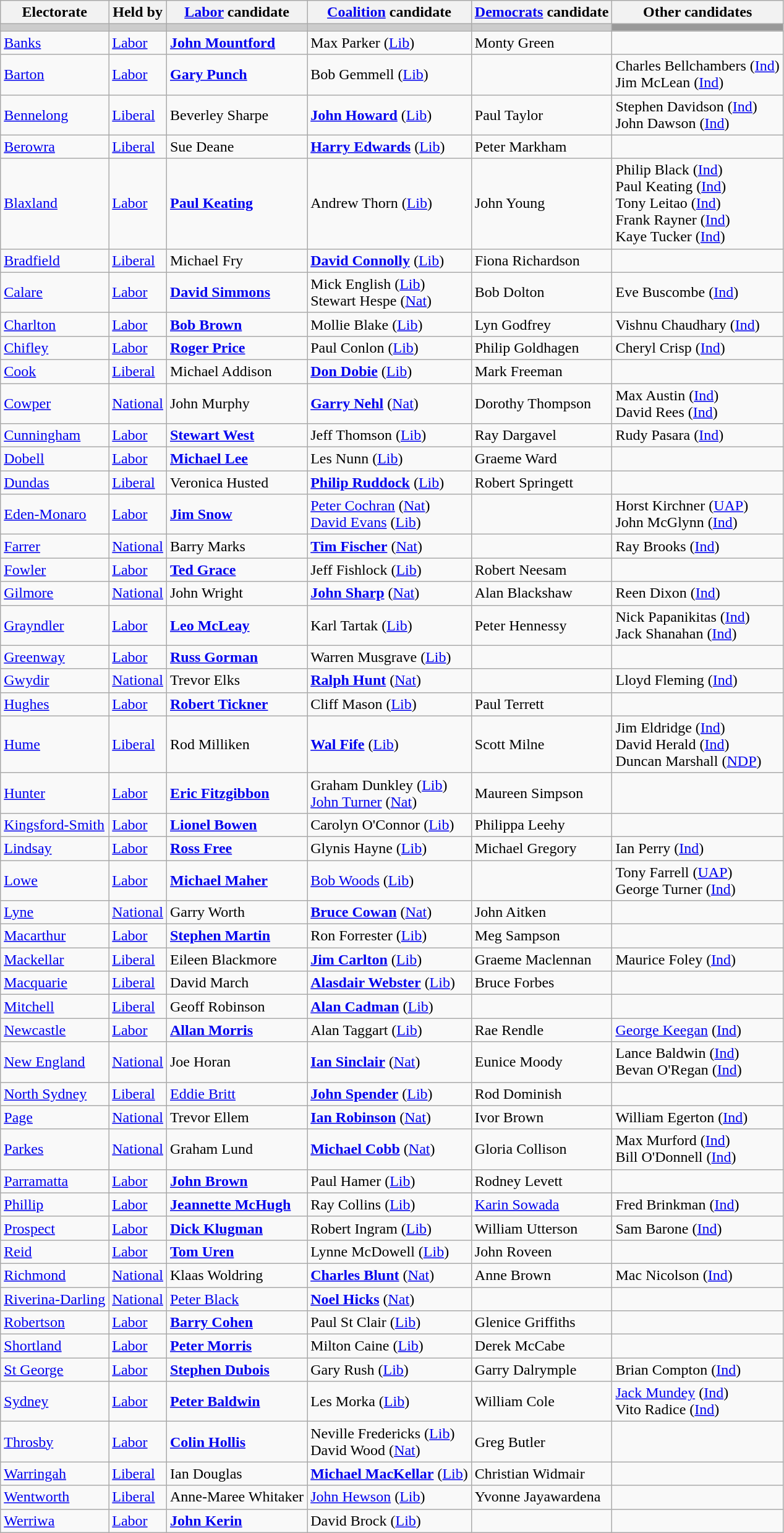<table class="wikitable">
<tr>
<th>Electorate</th>
<th>Held by</th>
<th><a href='#'>Labor</a> candidate</th>
<th><a href='#'>Coalition</a> candidate</th>
<th><a href='#'>Democrats</a> candidate</th>
<th>Other candidates</th>
</tr>
<tr bgcolor="#cccccc">
<td></td>
<td></td>
<td></td>
<td></td>
<td></td>
<td bgcolor="#999999"></td>
</tr>
<tr>
<td><a href='#'>Banks</a></td>
<td><a href='#'>Labor</a></td>
<td><strong><a href='#'>John Mountford</a></strong></td>
<td>Max Parker (<a href='#'>Lib</a>)</td>
<td>Monty Green</td>
<td></td>
</tr>
<tr>
<td><a href='#'>Barton</a></td>
<td><a href='#'>Labor</a></td>
<td><strong><a href='#'>Gary Punch</a></strong></td>
<td>Bob Gemmell (<a href='#'>Lib</a>)</td>
<td></td>
<td>Charles Bellchambers (<a href='#'>Ind</a>)<br>Jim McLean (<a href='#'>Ind</a>)</td>
</tr>
<tr>
<td><a href='#'>Bennelong</a></td>
<td><a href='#'>Liberal</a></td>
<td>Beverley Sharpe</td>
<td><strong><a href='#'>John Howard</a></strong> (<a href='#'>Lib</a>)</td>
<td>Paul Taylor</td>
<td>Stephen Davidson (<a href='#'>Ind</a>)<br>John Dawson (<a href='#'>Ind</a>)</td>
</tr>
<tr>
<td><a href='#'>Berowra</a></td>
<td><a href='#'>Liberal</a></td>
<td>Sue Deane</td>
<td><strong><a href='#'>Harry Edwards</a></strong> (<a href='#'>Lib</a>)</td>
<td>Peter Markham</td>
<td></td>
</tr>
<tr>
<td><a href='#'>Blaxland</a></td>
<td><a href='#'>Labor</a></td>
<td><strong><a href='#'>Paul Keating</a></strong></td>
<td>Andrew Thorn (<a href='#'>Lib</a>)</td>
<td>John Young</td>
<td>Philip Black (<a href='#'>Ind</a>)<br>Paul Keating (<a href='#'>Ind</a>)<br>Tony Leitao (<a href='#'>Ind</a>)<br>Frank Rayner (<a href='#'>Ind</a>)<br>Kaye Tucker (<a href='#'>Ind</a>)</td>
</tr>
<tr>
<td><a href='#'>Bradfield</a></td>
<td><a href='#'>Liberal</a></td>
<td>Michael Fry</td>
<td><strong><a href='#'>David Connolly</a></strong> (<a href='#'>Lib</a>)</td>
<td>Fiona Richardson</td>
<td></td>
</tr>
<tr>
<td><a href='#'>Calare</a></td>
<td><a href='#'>Labor</a></td>
<td><strong><a href='#'>David Simmons</a></strong></td>
<td>Mick English (<a href='#'>Lib</a>)<br>Stewart Hespe (<a href='#'>Nat</a>)</td>
<td>Bob Dolton</td>
<td>Eve Buscombe (<a href='#'>Ind</a>)</td>
</tr>
<tr>
<td><a href='#'>Charlton</a></td>
<td><a href='#'>Labor</a></td>
<td><strong><a href='#'>Bob Brown</a></strong></td>
<td>Mollie Blake (<a href='#'>Lib</a>)</td>
<td>Lyn Godfrey</td>
<td>Vishnu Chaudhary (<a href='#'>Ind</a>)</td>
</tr>
<tr>
<td><a href='#'>Chifley</a></td>
<td><a href='#'>Labor</a></td>
<td><strong><a href='#'>Roger Price</a></strong></td>
<td>Paul Conlon (<a href='#'>Lib</a>)</td>
<td>Philip Goldhagen</td>
<td>Cheryl Crisp (<a href='#'>Ind</a>)</td>
</tr>
<tr>
<td><a href='#'>Cook</a></td>
<td><a href='#'>Liberal</a></td>
<td>Michael Addison</td>
<td><strong><a href='#'>Don Dobie</a></strong> (<a href='#'>Lib</a>)</td>
<td>Mark Freeman</td>
<td></td>
</tr>
<tr>
<td><a href='#'>Cowper</a></td>
<td><a href='#'>National</a></td>
<td>John Murphy</td>
<td><strong><a href='#'>Garry Nehl</a></strong> (<a href='#'>Nat</a>)</td>
<td>Dorothy Thompson</td>
<td>Max Austin (<a href='#'>Ind</a>)<br>David Rees (<a href='#'>Ind</a>)</td>
</tr>
<tr>
<td><a href='#'>Cunningham</a></td>
<td><a href='#'>Labor</a></td>
<td><strong><a href='#'>Stewart West</a></strong></td>
<td>Jeff Thomson (<a href='#'>Lib</a>)</td>
<td>Ray Dargavel</td>
<td>Rudy Pasara (<a href='#'>Ind</a>)</td>
</tr>
<tr>
<td><a href='#'>Dobell</a></td>
<td><a href='#'>Labor</a></td>
<td><strong><a href='#'>Michael Lee</a></strong></td>
<td>Les Nunn (<a href='#'>Lib</a>)</td>
<td>Graeme Ward</td>
<td></td>
</tr>
<tr>
<td><a href='#'>Dundas</a></td>
<td><a href='#'>Liberal</a></td>
<td>Veronica Husted</td>
<td><strong><a href='#'>Philip Ruddock</a></strong> (<a href='#'>Lib</a>)</td>
<td>Robert Springett</td>
<td></td>
</tr>
<tr>
<td><a href='#'>Eden-Monaro</a></td>
<td><a href='#'>Labor</a></td>
<td><strong><a href='#'>Jim Snow</a></strong></td>
<td><a href='#'>Peter Cochran</a> (<a href='#'>Nat</a>)<br><a href='#'>David Evans</a> (<a href='#'>Lib</a>)</td>
<td></td>
<td>Horst Kirchner (<a href='#'>UAP</a>)<br>John McGlynn (<a href='#'>Ind</a>)</td>
</tr>
<tr>
<td><a href='#'>Farrer</a></td>
<td><a href='#'>National</a></td>
<td>Barry Marks</td>
<td><strong><a href='#'>Tim Fischer</a></strong> (<a href='#'>Nat</a>)</td>
<td></td>
<td>Ray Brooks (<a href='#'>Ind</a>)</td>
</tr>
<tr>
<td><a href='#'>Fowler</a></td>
<td><a href='#'>Labor</a></td>
<td><strong><a href='#'>Ted Grace</a></strong></td>
<td>Jeff Fishlock (<a href='#'>Lib</a>)</td>
<td>Robert Neesam</td>
<td></td>
</tr>
<tr>
<td><a href='#'>Gilmore</a></td>
<td><a href='#'>National</a></td>
<td>John Wright</td>
<td><strong><a href='#'>John Sharp</a></strong> (<a href='#'>Nat</a>)</td>
<td>Alan Blackshaw</td>
<td>Reen Dixon (<a href='#'>Ind</a>)</td>
</tr>
<tr>
<td><a href='#'>Grayndler</a></td>
<td><a href='#'>Labor</a></td>
<td><strong><a href='#'>Leo McLeay</a></strong></td>
<td>Karl Tartak (<a href='#'>Lib</a>)</td>
<td>Peter Hennessy</td>
<td>Nick Papanikitas (<a href='#'>Ind</a>)<br>Jack Shanahan (<a href='#'>Ind</a>)</td>
</tr>
<tr>
<td><a href='#'>Greenway</a></td>
<td><a href='#'>Labor</a></td>
<td><strong><a href='#'>Russ Gorman</a></strong></td>
<td>Warren Musgrave (<a href='#'>Lib</a>)</td>
<td></td>
<td></td>
</tr>
<tr>
<td><a href='#'>Gwydir</a></td>
<td><a href='#'>National</a></td>
<td>Trevor Elks</td>
<td><strong><a href='#'>Ralph Hunt</a></strong> (<a href='#'>Nat</a>)</td>
<td></td>
<td>Lloyd Fleming (<a href='#'>Ind</a>)</td>
</tr>
<tr>
<td><a href='#'>Hughes</a></td>
<td><a href='#'>Labor</a></td>
<td><strong><a href='#'>Robert Tickner</a></strong></td>
<td>Cliff Mason (<a href='#'>Lib</a>)</td>
<td>Paul Terrett</td>
<td></td>
</tr>
<tr>
<td><a href='#'>Hume</a></td>
<td><a href='#'>Liberal</a></td>
<td>Rod Milliken</td>
<td><strong><a href='#'>Wal Fife</a></strong> (<a href='#'>Lib</a>)</td>
<td>Scott Milne</td>
<td>Jim Eldridge (<a href='#'>Ind</a>)<br>David Herald (<a href='#'>Ind</a>)<br>Duncan Marshall (<a href='#'>NDP</a>)</td>
</tr>
<tr>
<td><a href='#'>Hunter</a></td>
<td><a href='#'>Labor</a></td>
<td><strong><a href='#'>Eric Fitzgibbon</a></strong></td>
<td>Graham Dunkley (<a href='#'>Lib</a>)<br><a href='#'>John Turner</a> (<a href='#'>Nat</a>)</td>
<td>Maureen Simpson</td>
<td></td>
</tr>
<tr>
<td><a href='#'>Kingsford-Smith</a></td>
<td><a href='#'>Labor</a></td>
<td><strong><a href='#'>Lionel Bowen</a></strong></td>
<td>Carolyn O'Connor (<a href='#'>Lib</a>)</td>
<td>Philippa Leehy</td>
<td></td>
</tr>
<tr>
<td><a href='#'>Lindsay</a></td>
<td><a href='#'>Labor</a></td>
<td><strong><a href='#'>Ross Free</a></strong></td>
<td>Glynis Hayne (<a href='#'>Lib</a>)</td>
<td>Michael Gregory</td>
<td>Ian Perry (<a href='#'>Ind</a>)</td>
</tr>
<tr>
<td><a href='#'>Lowe</a></td>
<td><a href='#'>Labor</a></td>
<td><strong><a href='#'>Michael Maher</a></strong></td>
<td><a href='#'>Bob Woods</a> (<a href='#'>Lib</a>)</td>
<td></td>
<td>Tony Farrell (<a href='#'>UAP</a>)<br>George Turner (<a href='#'>Ind</a>)</td>
</tr>
<tr>
<td><a href='#'>Lyne</a></td>
<td><a href='#'>National</a></td>
<td>Garry Worth</td>
<td><strong><a href='#'>Bruce Cowan</a></strong> (<a href='#'>Nat</a>)</td>
<td>John Aitken</td>
<td></td>
</tr>
<tr>
<td><a href='#'>Macarthur</a></td>
<td><a href='#'>Labor</a></td>
<td><strong><a href='#'>Stephen Martin</a></strong></td>
<td>Ron Forrester (<a href='#'>Lib</a>)</td>
<td>Meg Sampson</td>
<td></td>
</tr>
<tr>
<td><a href='#'>Mackellar</a></td>
<td><a href='#'>Liberal</a></td>
<td>Eileen Blackmore</td>
<td><strong><a href='#'>Jim Carlton</a></strong> (<a href='#'>Lib</a>)</td>
<td>Graeme Maclennan</td>
<td>Maurice Foley (<a href='#'>Ind</a>)</td>
</tr>
<tr>
<td><a href='#'>Macquarie</a></td>
<td><a href='#'>Liberal</a></td>
<td>David March</td>
<td><strong><a href='#'>Alasdair Webster</a></strong> (<a href='#'>Lib</a>)</td>
<td>Bruce Forbes</td>
<td></td>
</tr>
<tr>
<td><a href='#'>Mitchell</a></td>
<td><a href='#'>Liberal</a></td>
<td>Geoff Robinson</td>
<td><strong><a href='#'>Alan Cadman</a></strong> (<a href='#'>Lib</a>)</td>
<td></td>
<td></td>
</tr>
<tr>
<td><a href='#'>Newcastle</a></td>
<td><a href='#'>Labor</a></td>
<td><strong><a href='#'>Allan Morris</a></strong></td>
<td>Alan Taggart (<a href='#'>Lib</a>)</td>
<td>Rae Rendle</td>
<td><a href='#'>George Keegan</a> (<a href='#'>Ind</a>)</td>
</tr>
<tr>
<td><a href='#'>New England</a></td>
<td><a href='#'>National</a></td>
<td>Joe Horan</td>
<td><strong><a href='#'>Ian Sinclair</a></strong> (<a href='#'>Nat</a>)</td>
<td>Eunice Moody</td>
<td>Lance Baldwin (<a href='#'>Ind</a>)<br>Bevan O'Regan (<a href='#'>Ind</a>)</td>
</tr>
<tr>
<td><a href='#'>North Sydney</a></td>
<td><a href='#'>Liberal</a></td>
<td><a href='#'>Eddie Britt</a></td>
<td><strong><a href='#'>John Spender</a></strong> (<a href='#'>Lib</a>)</td>
<td>Rod Dominish</td>
<td></td>
</tr>
<tr>
<td><a href='#'>Page</a></td>
<td><a href='#'>National</a></td>
<td>Trevor Ellem</td>
<td><strong><a href='#'>Ian Robinson</a></strong> (<a href='#'>Nat</a>)</td>
<td>Ivor Brown</td>
<td>William Egerton (<a href='#'>Ind</a>)</td>
</tr>
<tr>
<td><a href='#'>Parkes</a></td>
<td><a href='#'>National</a></td>
<td>Graham Lund</td>
<td><strong><a href='#'>Michael Cobb</a></strong> (<a href='#'>Nat</a>)</td>
<td>Gloria Collison</td>
<td>Max Murford (<a href='#'>Ind</a>)<br>Bill O'Donnell (<a href='#'>Ind</a>)</td>
</tr>
<tr>
<td><a href='#'>Parramatta</a></td>
<td><a href='#'>Labor</a></td>
<td><strong><a href='#'>John Brown</a></strong></td>
<td>Paul Hamer (<a href='#'>Lib</a>)</td>
<td>Rodney Levett</td>
<td></td>
</tr>
<tr>
<td><a href='#'>Phillip</a></td>
<td><a href='#'>Labor</a></td>
<td><strong><a href='#'>Jeannette McHugh</a></strong></td>
<td>Ray Collins (<a href='#'>Lib</a>)</td>
<td><a href='#'>Karin Sowada</a></td>
<td>Fred Brinkman (<a href='#'>Ind</a>)</td>
</tr>
<tr>
<td><a href='#'>Prospect</a></td>
<td><a href='#'>Labor</a></td>
<td><strong><a href='#'>Dick Klugman</a></strong></td>
<td>Robert Ingram (<a href='#'>Lib</a>)</td>
<td>William Utterson</td>
<td>Sam Barone (<a href='#'>Ind</a>)</td>
</tr>
<tr>
<td><a href='#'>Reid</a></td>
<td><a href='#'>Labor</a></td>
<td><strong><a href='#'>Tom Uren</a></strong></td>
<td>Lynne McDowell (<a href='#'>Lib</a>)</td>
<td>John Roveen</td>
<td></td>
</tr>
<tr>
<td><a href='#'>Richmond</a></td>
<td><a href='#'>National</a></td>
<td>Klaas Woldring</td>
<td><strong><a href='#'>Charles Blunt</a></strong> (<a href='#'>Nat</a>)</td>
<td>Anne Brown</td>
<td>Mac Nicolson (<a href='#'>Ind</a>)</td>
</tr>
<tr>
<td><a href='#'>Riverina-Darling</a></td>
<td><a href='#'>National</a></td>
<td><a href='#'>Peter Black</a></td>
<td><strong><a href='#'>Noel Hicks</a></strong> (<a href='#'>Nat</a>)</td>
<td></td>
<td></td>
</tr>
<tr>
<td><a href='#'>Robertson</a></td>
<td><a href='#'>Labor</a></td>
<td><strong><a href='#'>Barry Cohen</a></strong></td>
<td>Paul St Clair (<a href='#'>Lib</a>)</td>
<td>Glenice Griffiths</td>
<td></td>
</tr>
<tr>
<td><a href='#'>Shortland</a></td>
<td><a href='#'>Labor</a></td>
<td><strong><a href='#'>Peter Morris</a></strong></td>
<td>Milton Caine (<a href='#'>Lib</a>)</td>
<td>Derek McCabe</td>
<td></td>
</tr>
<tr>
<td><a href='#'>St George</a></td>
<td><a href='#'>Labor</a></td>
<td><strong><a href='#'>Stephen Dubois</a></strong></td>
<td>Gary Rush (<a href='#'>Lib</a>)</td>
<td>Garry Dalrymple</td>
<td>Brian Compton (<a href='#'>Ind</a>)</td>
</tr>
<tr>
<td><a href='#'>Sydney</a></td>
<td><a href='#'>Labor</a></td>
<td><strong><a href='#'>Peter Baldwin</a></strong></td>
<td>Les Morka (<a href='#'>Lib</a>)</td>
<td>William Cole</td>
<td><a href='#'>Jack Mundey</a> (<a href='#'>Ind</a>)<br>Vito Radice (<a href='#'>Ind</a>)</td>
</tr>
<tr>
<td><a href='#'>Throsby</a></td>
<td><a href='#'>Labor</a></td>
<td><strong><a href='#'>Colin Hollis</a></strong></td>
<td>Neville Fredericks (<a href='#'>Lib</a>)<br>David Wood (<a href='#'>Nat</a>)</td>
<td>Greg Butler</td>
<td></td>
</tr>
<tr>
<td><a href='#'>Warringah</a></td>
<td><a href='#'>Liberal</a></td>
<td>Ian Douglas</td>
<td><strong><a href='#'>Michael MacKellar</a></strong> (<a href='#'>Lib</a>)</td>
<td>Christian Widmair</td>
<td></td>
</tr>
<tr>
<td><a href='#'>Wentworth</a></td>
<td><a href='#'>Liberal</a></td>
<td>Anne-Maree Whitaker</td>
<td><a href='#'>John Hewson</a> (<a href='#'>Lib</a>)</td>
<td>Yvonne Jayawardena</td>
<td></td>
</tr>
<tr>
<td><a href='#'>Werriwa</a></td>
<td><a href='#'>Labor</a></td>
<td><strong><a href='#'>John Kerin</a></strong></td>
<td>David Brock (<a href='#'>Lib</a>)</td>
<td></td>
<td></td>
</tr>
</table>
